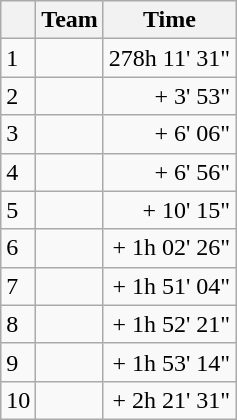<table class="wikitable">
<tr>
<th></th>
<th>Team</th>
<th>Time</th>
</tr>
<tr>
<td>1</td>
<td></td>
<td align=right>278h 11' 31"</td>
</tr>
<tr>
<td>2</td>
<td></td>
<td align=right>+ 3' 53"</td>
</tr>
<tr>
<td>3</td>
<td></td>
<td align=right>+ 6' 06"</td>
</tr>
<tr>
<td>4</td>
<td></td>
<td align=right>+ 6' 56"</td>
</tr>
<tr>
<td>5</td>
<td></td>
<td align=right>+ 10' 15"</td>
</tr>
<tr>
<td>6</td>
<td></td>
<td align=right>+ 1h 02' 26"</td>
</tr>
<tr>
<td>7</td>
<td></td>
<td align=right>+ 1h 51' 04"</td>
</tr>
<tr>
<td>8</td>
<td></td>
<td align=right>+ 1h 52' 21"</td>
</tr>
<tr>
<td>9</td>
<td></td>
<td align=right>+ 1h 53' 14"</td>
</tr>
<tr>
<td>10</td>
<td></td>
<td align=right>+ 2h 21' 31"</td>
</tr>
</table>
